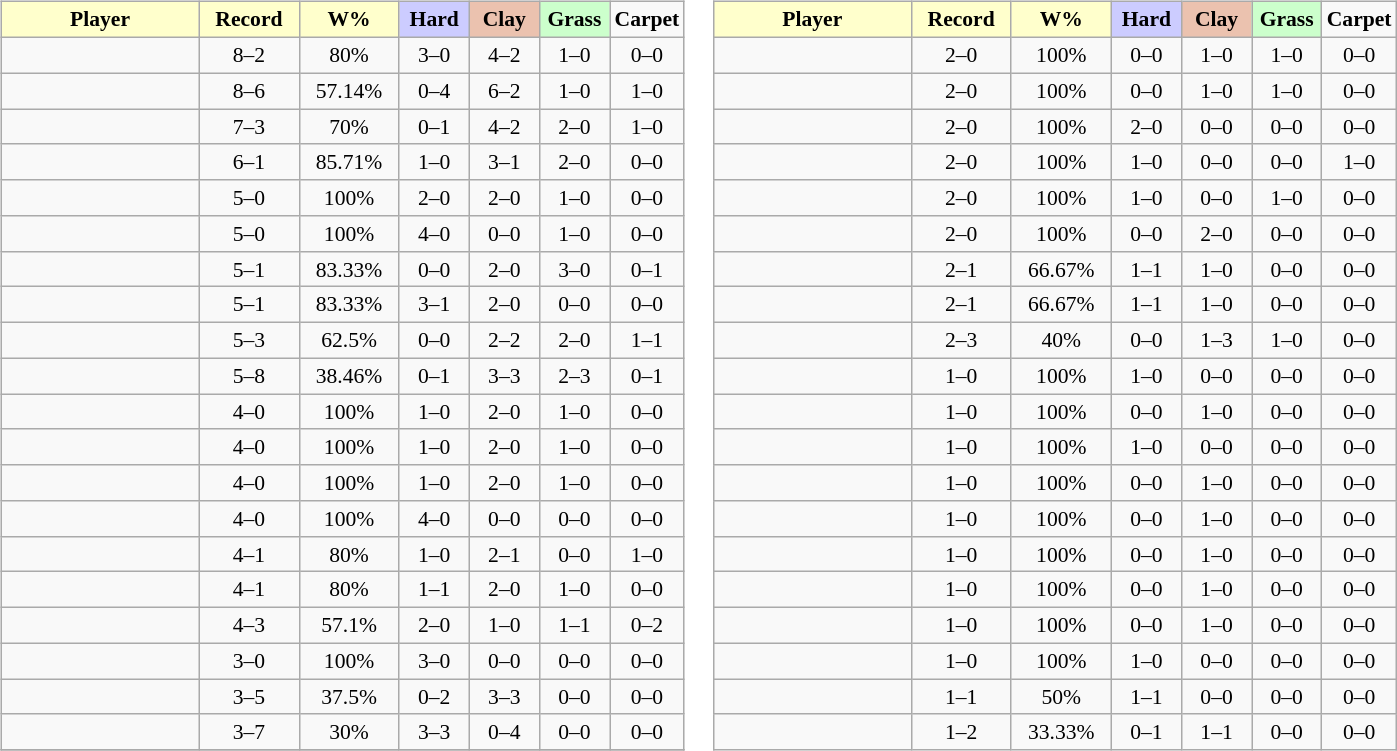<table>
<tr>
<td valign="top"><br><table class="wikitable sortable" style=font-size:90%;text-align:center>
<tr>
<td width=125 bgcolor=ffffcc><strong>Player</strong></td>
<td width=60 bgcolor=ffffcc><strong>Record</strong></td>
<td width=60 bgcolor=ffffcc><strong>W%</strong></td>
<td width=40 bgcolor=CCCCFF><strong>Hard</strong></td>
<td width=40 bgcolor=EBC2AF><strong>Clay</strong></td>
<td width=40 bgcolor=CCFFCC><strong>Grass</strong></td>
<td width=40><strong>Carpet</strong></td>
</tr>
<tr>
<td align=left></td>
<td>8–2</td>
<td>80%</td>
<td>3–0</td>
<td>4–2</td>
<td>1–0</td>
<td>0–0</td>
</tr>
<tr>
<td align=left><strong></strong></td>
<td>8–6</td>
<td>57.14%</td>
<td>0–4</td>
<td>6–2</td>
<td>1–0</td>
<td>1–0</td>
</tr>
<tr>
<td align=left></td>
<td>7–3</td>
<td>70%</td>
<td>0–1</td>
<td>4–2</td>
<td>2–0</td>
<td>1–0</td>
</tr>
<tr>
<td align=left></td>
<td>6–1</td>
<td>85.71%</td>
<td>1–0</td>
<td>3–1</td>
<td>2–0</td>
<td>0–0</td>
</tr>
<tr>
<td align=left></td>
<td>5–0</td>
<td>100%</td>
<td>2–0</td>
<td>2–0</td>
<td>1–0</td>
<td>0–0</td>
</tr>
<tr>
<td align=left></td>
<td>5–0</td>
<td>100%</td>
<td>4–0</td>
<td>0–0</td>
<td>1–0</td>
<td>0–0</td>
</tr>
<tr>
<td align=left><strong><em></em></strong></td>
<td>5–1</td>
<td>83.33%</td>
<td>0–0</td>
<td>2–0</td>
<td>3–0</td>
<td>0–1</td>
</tr>
<tr>
<td align=left><strong><em></em></strong></td>
<td>5–1</td>
<td>83.33%</td>
<td>3–1</td>
<td>2–0</td>
<td>0–0</td>
<td>0–0</td>
</tr>
<tr>
<td align=left><strong></strong></td>
<td>5–3</td>
<td>62.5%</td>
<td>0–0</td>
<td>2–2</td>
<td>2–0</td>
<td>1–1</td>
</tr>
<tr>
<td align=left><strong></strong></td>
<td>5–8</td>
<td>38.46%</td>
<td>0–1</td>
<td>3–3</td>
<td>2–3</td>
<td>0–1</td>
</tr>
<tr>
<td align=left></td>
<td>4–0</td>
<td>100%</td>
<td>1–0</td>
<td>2–0</td>
<td>1–0</td>
<td>0–0</td>
</tr>
<tr>
<td align=left></td>
<td>4–0</td>
<td>100%</td>
<td>1–0</td>
<td>2–0</td>
<td>1–0</td>
<td>0–0</td>
</tr>
<tr>
<td align=left><strong></strong></td>
<td>4–0</td>
<td>100%</td>
<td>1–0</td>
<td>2–0</td>
<td>1–0</td>
<td>0–0</td>
</tr>
<tr>
<td align=left></td>
<td>4–0</td>
<td>100%</td>
<td>4–0</td>
<td>0–0</td>
<td>0–0</td>
<td>0–0</td>
</tr>
<tr>
<td align=left></td>
<td>4–1</td>
<td>80%</td>
<td>1–0</td>
<td>2–1</td>
<td>0–0</td>
<td>1–0</td>
</tr>
<tr>
<td align=left></td>
<td>4–1</td>
<td>80%</td>
<td>1–1</td>
<td>2–0</td>
<td>1–0</td>
<td>0–0</td>
</tr>
<tr>
<td align=left><strong><em></em></strong></td>
<td>4–3</td>
<td>57.1%</td>
<td>2–0</td>
<td>1–0</td>
<td>1–1</td>
<td>0–2</td>
</tr>
<tr>
<td align=left></td>
<td>3–0</td>
<td>100%</td>
<td>3–0</td>
<td>0–0</td>
<td>0–0</td>
<td>0–0</td>
</tr>
<tr>
<td align=left><strong><em></em></strong></td>
<td>3–5</td>
<td>37.5%</td>
<td>0–2</td>
<td>3–3</td>
<td>0–0</td>
<td>0–0</td>
</tr>
<tr>
<td align=left><strong></strong></td>
<td>3–7</td>
<td>30%</td>
<td>3–3</td>
<td>0–4</td>
<td>0–0</td>
<td>0–0</td>
</tr>
<tr>
</tr>
</table>
</td>
<td valign="top"><br><table class="wikitable sortable" style=font-size:90%;text-align:center>
<tr>
<td width=125 bgcolor=ffffcc><strong>Player</strong></td>
<td width=60 bgcolor=ffffcc><strong>Record</strong></td>
<td width=60 bgcolor=ffffcc><strong>W%</strong></td>
<td width=40 bgcolor=CCCCFF><strong>Hard</strong></td>
<td width=40 bgcolor=EBC2AF><strong>Clay</strong></td>
<td width=40 bgcolor=CCFFCC><strong>Grass</strong></td>
<td width=40><strong>Carpet</strong></td>
</tr>
<tr>
<td align=left></td>
<td>2–0</td>
<td>100%</td>
<td>0–0</td>
<td>1–0</td>
<td>1–0</td>
<td>0–0</td>
</tr>
<tr>
<td align=left></td>
<td>2–0</td>
<td>100%</td>
<td>0–0</td>
<td>1–0</td>
<td>1–0</td>
<td>0–0</td>
</tr>
<tr>
<td align=left></td>
<td>2–0</td>
<td>100%</td>
<td>2–0</td>
<td>0–0</td>
<td>0–0</td>
<td>0–0</td>
</tr>
<tr>
<td align=left></td>
<td>2–0</td>
<td>100%</td>
<td>1–0</td>
<td>0–0</td>
<td>0–0</td>
<td>1–0</td>
</tr>
<tr>
<td align=left><strong><em></em></strong></td>
<td>2–0</td>
<td>100%</td>
<td>1–0</td>
<td>0–0</td>
<td>1–0</td>
<td>0–0</td>
</tr>
<tr>
<td align=left></td>
<td>2–0</td>
<td>100%</td>
<td>0–0</td>
<td>2–0</td>
<td>0–0</td>
<td>0–0</td>
</tr>
<tr>
<td align=left></td>
<td>2–1</td>
<td>66.67%</td>
<td>1–1</td>
<td>1–0</td>
<td>0–0</td>
<td>0–0</td>
</tr>
<tr>
<td align=left></td>
<td>2–1</td>
<td>66.67%</td>
<td>1–1</td>
<td>1–0</td>
<td>0–0</td>
<td>0–0</td>
</tr>
<tr>
<td align=left></td>
<td>2–3</td>
<td>40%</td>
<td>0–0</td>
<td>1–3</td>
<td>1–0</td>
<td>0–0</td>
</tr>
<tr>
<td align=left></td>
<td>1–0</td>
<td>100%</td>
<td>1–0</td>
<td>0–0</td>
<td>0–0</td>
<td>0–0</td>
</tr>
<tr>
<td align=left></td>
<td>1–0</td>
<td>100%</td>
<td>0–0</td>
<td>1–0</td>
<td>0–0</td>
<td>0–0</td>
</tr>
<tr>
<td align=left></td>
<td>1–0</td>
<td>100%</td>
<td>1–0</td>
<td>0–0</td>
<td>0–0</td>
<td>0–0</td>
</tr>
<tr>
<td align=left></td>
<td>1–0</td>
<td>100%</td>
<td>0–0</td>
<td>1–0</td>
<td>0–0</td>
<td>0–0</td>
</tr>
<tr>
<td align=left></td>
<td>1–0</td>
<td>100%</td>
<td>0–0</td>
<td>1–0</td>
<td>0–0</td>
<td>0–0</td>
</tr>
<tr>
<td align=left></td>
<td>1–0</td>
<td>100%</td>
<td>0–0</td>
<td>1–0</td>
<td>0–0</td>
<td>0–0</td>
</tr>
<tr>
<td align=left></td>
<td>1–0</td>
<td>100%</td>
<td>0–0</td>
<td>1–0</td>
<td>0–0</td>
<td>0–0</td>
</tr>
<tr>
<td align=left></td>
<td>1–0</td>
<td>100%</td>
<td>0–0</td>
<td>1–0</td>
<td>0–0</td>
<td>0–0</td>
</tr>
<tr>
<td align=left></td>
<td>1–0</td>
<td>100%</td>
<td>1–0</td>
<td>0–0</td>
<td>0–0</td>
<td>0–0</td>
</tr>
<tr>
<td align=left></td>
<td>1–1</td>
<td>50%</td>
<td>1–1</td>
<td>0–0</td>
<td>0–0</td>
<td>0–0</td>
</tr>
<tr>
<td align=left></td>
<td>1–2</td>
<td>33.33%</td>
<td>0–1</td>
<td>1–1</td>
<td>0–0</td>
<td>0–0</td>
</tr>
</table>
</td>
</tr>
</table>
